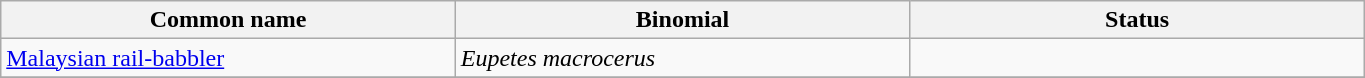<table width=72% class="wikitable">
<tr>
<th width=24%>Common name</th>
<th width=24%>Binomial</th>
<th width=24%>Status</th>
</tr>
<tr>
<td><a href='#'>Malaysian rail-babbler</a></td>
<td><em>Eupetes macrocerus</em></td>
<td></td>
</tr>
<tr>
</tr>
</table>
